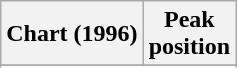<table class="wikitable sortable plainrowheaders" style="text-align:center">
<tr>
<th scope="col">Chart (1996)</th>
<th scope="col">Peak<br>position</th>
</tr>
<tr>
</tr>
<tr>
</tr>
</table>
